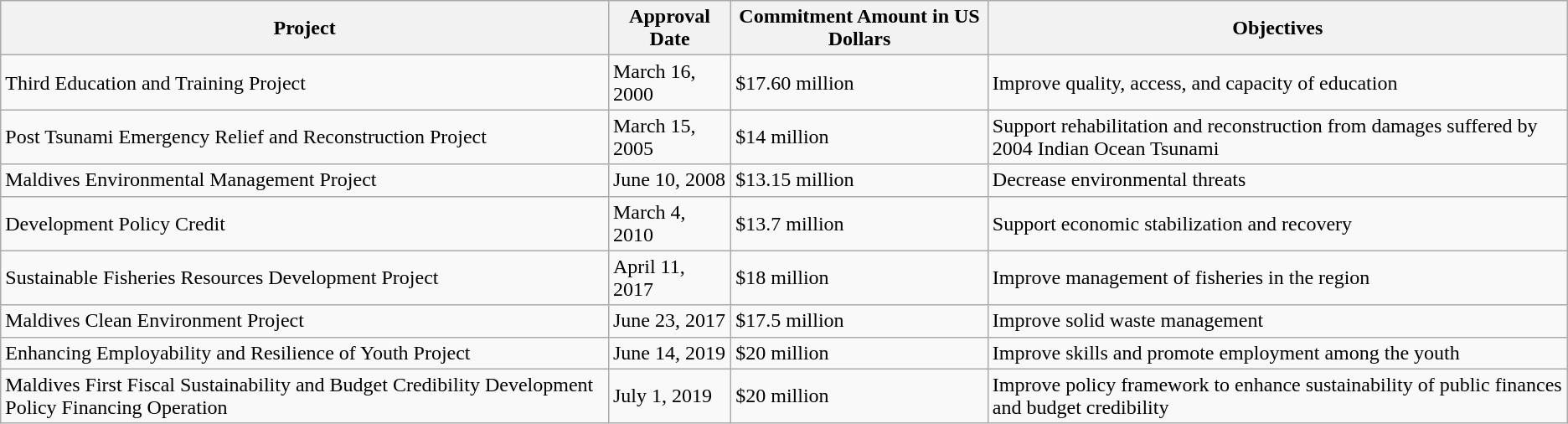<table class="wikitable sortable static-row-numbers static-row-header-text">
<tr>
<th>Project</th>
<th>Approval Date</th>
<th>Commitment Amount in US Dollars</th>
<th>Objectives</th>
</tr>
<tr>
<td>Third Education and Training Project</td>
<td>March 16, 2000</td>
<td>$17.60 million</td>
<td>Improve quality, access, and capacity of education</td>
</tr>
<tr>
<td>Post Tsunami Emergency Relief and Reconstruction Project</td>
<td>March 15, 2005</td>
<td>$14 million</td>
<td>Support rehabilitation and reconstruction from damages suffered by 2004 Indian Ocean Tsunami</td>
</tr>
<tr>
<td>Maldives Environmental Management Project</td>
<td>June 10, 2008</td>
<td>$13.15 million</td>
<td>Decrease environmental threats</td>
</tr>
<tr>
<td>Development Policy Credit</td>
<td>March 4, 2010</td>
<td>$13.7 million</td>
<td>Support economic stabilization and recovery</td>
</tr>
<tr>
<td>Sustainable Fisheries Resources Development Project</td>
<td>April 11, 2017</td>
<td>$18 million</td>
<td>Improve management of fisheries in the region</td>
</tr>
<tr>
<td>Maldives Clean Environment Project</td>
<td>June 23, 2017</td>
<td>$17.5 million</td>
<td>Improve solid waste management</td>
</tr>
<tr>
<td>Enhancing Employability and Resilience of Youth Project</td>
<td>June 14, 2019</td>
<td>$20 million</td>
<td>Improve skills and promote employment among the youth</td>
</tr>
<tr>
<td>Maldives First Fiscal Sustainability and Budget Credibility Development Policy Financing Operation</td>
<td>July 1, 2019</td>
<td>$20 million</td>
<td>Improve policy framework to enhance sustainability of public finances and budget credibility</td>
</tr>
</table>
